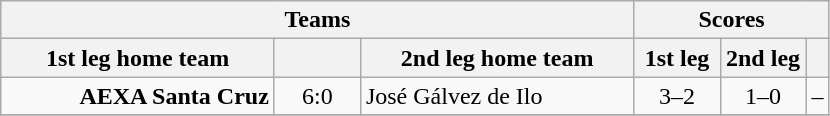<table class="wikitable" style="text-align: center;">
<tr>
<th colspan=3>Teams</th>
<th colspan=3>Scores</th>
</tr>
<tr>
<th width="175">1st leg home team</th>
<th width="50"></th>
<th width="175">2nd leg home team</th>
<th width="50">1st leg</th>
<th width="50">2nd leg</th>
<th></th>
</tr>
<tr>
<td align=right><strong>AEXA Santa Cruz</strong></td>
<td>6:0</td>
<td align=left>José Gálvez de Ilo</td>
<td>3–2</td>
<td>1–0</td>
<td>–</td>
</tr>
<tr>
</tr>
</table>
